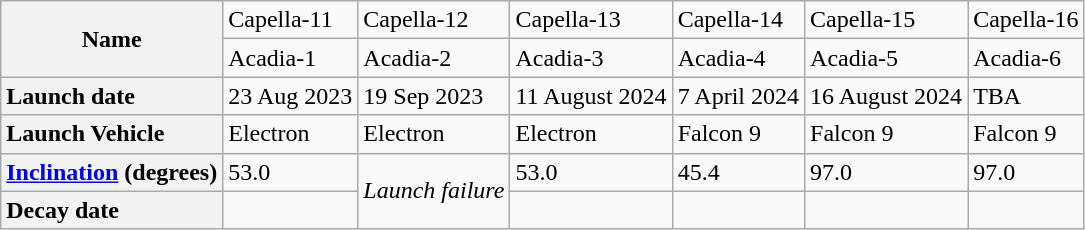<table class="wikitable">
<tr>
<th rowspan=2>Name</th>
<td>Capella-11</td>
<td>Capella-12</td>
<td>Capella-13</td>
<td>Capella-14</td>
<td>Capella-15</td>
<td>Capella-16</td>
</tr>
<tr>
<td>Acadia-1</td>
<td>Acadia-2</td>
<td>Acadia-3</td>
<td>Acadia-4</td>
<td>Acadia-5</td>
<td>Acadia-6</td>
</tr>
<tr>
<th style="text-align:left;">Launch date</th>
<td>23 Aug 2023</td>
<td>19 Sep 2023</td>
<td>11 August 2024</td>
<td>7 April 2024</td>
<td>16 August 2024</td>
<td>TBA</td>
</tr>
<tr>
<th style="text-align:left;">Launch Vehicle</th>
<td>Electron</td>
<td>Electron</td>
<td>Electron</td>
<td>Falcon 9</td>
<td>Falcon 9</td>
<td>Falcon 9</td>
</tr>
<tr>
<th style="text-align:left;"><a href='#'>Inclination</a> (degrees)</th>
<td>53.0</td>
<td rowspan="2"><em>Launch failure</em></td>
<td>53.0</td>
<td>45.4</td>
<td>97.0</td>
<td>97.0</td>
</tr>
<tr>
<th style="text-align:left;">Decay date</th>
<td></td>
<td></td>
<td></td>
<td></td>
</tr>
</table>
